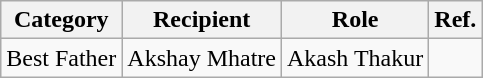<table class="wikitable">
<tr>
<th>Category</th>
<th>Recipient</th>
<th>Role</th>
<th>Ref.</th>
</tr>
<tr>
<td>Best Father</td>
<td>Akshay Mhatre</td>
<td>Akash Thakur</td>
<td></td>
</tr>
</table>
